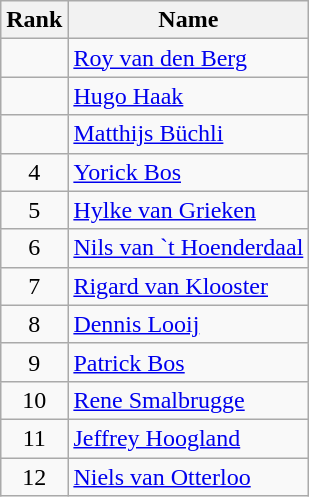<table class="wikitable sortable" style="text-align:center">
<tr>
<th>Rank</th>
<th>Name</th>
</tr>
<tr>
<td></td>
<td align=left><a href='#'>Roy van den Berg</a></td>
</tr>
<tr>
<td></td>
<td align=left><a href='#'>Hugo Haak</a></td>
</tr>
<tr>
<td></td>
<td align=left><a href='#'>Matthijs Büchli</a></td>
</tr>
<tr>
<td>4</td>
<td align=left><a href='#'>Yorick Bos</a></td>
</tr>
<tr>
<td>5</td>
<td align=left><a href='#'>Hylke van Grieken</a></td>
</tr>
<tr>
<td>6</td>
<td align=left><a href='#'>Nils van `t Hoenderdaal</a></td>
</tr>
<tr>
<td>7</td>
<td align=left><a href='#'>Rigard van Klooster</a></td>
</tr>
<tr>
<td>8</td>
<td align=left><a href='#'>Dennis Looij</a></td>
</tr>
<tr>
<td>9</td>
<td align=left><a href='#'>Patrick Bos</a></td>
</tr>
<tr>
<td>10</td>
<td align=left><a href='#'>Rene Smalbrugge</a></td>
</tr>
<tr>
<td>11</td>
<td align=left><a href='#'>Jeffrey Hoogland</a></td>
</tr>
<tr>
<td>12</td>
<td align=left><a href='#'>Niels van Otterloo</a></td>
</tr>
</table>
